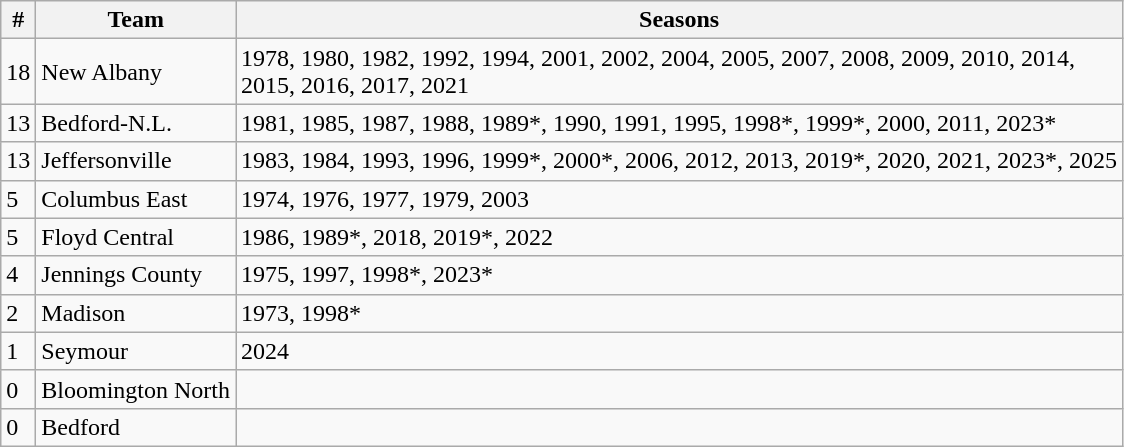<table class="wikitable" style=>
<tr>
<th>#</th>
<th>Team</th>
<th>Seasons</th>
</tr>
<tr>
<td>18</td>
<td>New Albany</td>
<td>1978, 1980, 1982, 1992, 1994, 2001, 2002, 2004, 2005, 2007, 2008, 2009, 2010, 2014,<br>2015, 2016, 2017, 2021</td>
</tr>
<tr>
<td>13</td>
<td>Bedford-N.L.</td>
<td>1981, 1985, 1987, 1988, 1989*, 1990, 1991, 1995, 1998*, 1999*, 2000, 2011, 2023*</td>
</tr>
<tr>
<td>13</td>
<td>Jeffersonville</td>
<td>1983, 1984, 1993, 1996, 1999*, 2000*, 2006, 2012, 2013, 2019*, 2020, 2021, 2023*, 2025</td>
</tr>
<tr>
<td>5</td>
<td>Columbus East</td>
<td>1974, 1976, 1977, 1979, 2003</td>
</tr>
<tr>
<td>5</td>
<td>Floyd Central</td>
<td>1986, 1989*, 2018, 2019*, 2022</td>
</tr>
<tr>
<td>4</td>
<td>Jennings County</td>
<td>1975, 1997, 1998*, 2023*</td>
</tr>
<tr>
<td>2</td>
<td>Madison</td>
<td>1973, 1998*</td>
</tr>
<tr>
<td>1</td>
<td>Seymour</td>
<td>2024</td>
</tr>
<tr>
<td>0</td>
<td>Bloomington North</td>
<td></td>
</tr>
<tr>
<td>0</td>
<td>Bedford</td>
<td></td>
</tr>
</table>
